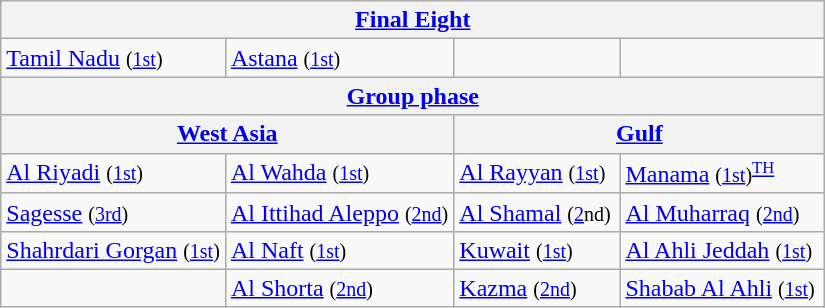<table class="wikitable" style="white-space: nowrap;">
<tr>
<th colspan="4"><a href='#'>Final Eight</a></th>
</tr>
<tr>
<td> <a href='#'>Tamil Nadu</a> <small>(<a href='#'>1st</a>)</small></td>
<td> <a href='#'>Astana</a> <small>(<a href='#'>1st</a>)</small></td>
<td></td>
<td></td>
</tr>
<tr>
<th colspan="4"><a href='#'>Group phase</a></th>
</tr>
<tr>
<th colspan="2" width="240"><a href='#'>West Asia</a></th>
<th colspan="2" width="240"><a href='#'>Gulf</a></th>
</tr>
<tr>
<td> <a href='#'>Al Riyadi</a> <small>(<a href='#'>1st</a>)</small></td>
<td> <a href='#'>Al Wahda</a> <small>(<a href='#'>1st</a>)</small></td>
<td> <a href='#'>Al Rayyan</a> <small>(<a href='#'>1st</a>)</small></td>
<td> <a href='#'>Manama</a> <small>(<a href='#'>1st</a>)<sup><a href='#'>TH</a></sup></small></td>
</tr>
<tr>
<td> <a href='#'>Sagesse</a> <small>(<a href='#'>3rd</a>)</small></td>
<td> <a href='#'>Al Ittihad Aleppo</a> <small>(<a href='#'>2nd</a>)</small></td>
<td> <a href='#'>Al Shamal</a> <small>(<a href='#'>2</a>nd)</small></td>
<td> <a href='#'>Al Muharraq</a> <small>(<a href='#'>2nd</a>)</small></td>
</tr>
<tr>
<td> <a href='#'>Shahrdari Gorgan</a> <small>(<a href='#'>1st</a>)</small></td>
<td> <a href='#'>Al Naft</a> <small>(<a href='#'>1st</a>)</small></td>
<td> <a href='#'>Kuwait</a> <small>(<a href='#'>1st</a>)</small></td>
<td> <a href='#'>Al Ahli Jeddah</a> <small>(<a href='#'>1st</a>)</small></td>
</tr>
<tr>
<td></td>
<td> <a href='#'>Al Shorta</a> <small>(<a href='#'>2nd</a>)</small></td>
<td> <a href='#'>Kazma</a> <small>(<a href='#'>2nd</a>)</small></td>
<td> <a href='#'>Shabab Al Ahli</a> <small>(<a href='#'>1st</a>)</small></td>
</tr>
</table>
